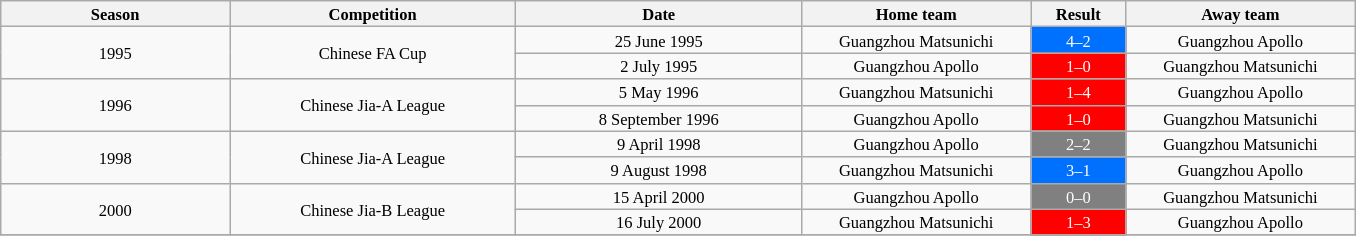<table class="wikitable" style="text-align: center; width=20%; font-size: 11px">
<tr>
<th rowspan=1 width=12%><strong>Season</strong></th>
<th rowspan=1 width=15%><strong>Competition</strong></th>
<th rowspan=1 width=15%><strong>Date</strong></th>
<th rowspan=1 width=12%><strong>Home team</strong></th>
<th rowspan=1 width=5%><strong>Result</strong></th>
<th rowspan=1 width=12%><strong>Away team</strong></th>
</tr>
<tr>
<td rowspan=2>1995</td>
<td rowspan=2>Chinese FA Cup</td>
<td>25 June 1995</td>
<td>Guangzhou Matsunichi</td>
<td style="color:white; background:#0070FF;">4–2</td>
<td>Guangzhou Apollo</td>
</tr>
<tr>
<td>2 July 1995</td>
<td>Guangzhou Apollo</td>
<td style="color:white; background:#ff0000;">1–0</td>
<td>Guangzhou Matsunichi</td>
</tr>
<tr>
<td rowspan=2>1996</td>
<td rowspan=2>Chinese Jia-A League</td>
<td>5 May 1996</td>
<td>Guangzhou Matsunichi</td>
<td style="color:white; background:#ff0000;">1–4</td>
<td>Guangzhou Apollo</td>
</tr>
<tr>
<td>8 September 1996</td>
<td>Guangzhou Apollo</td>
<td style="color:white; background:#ff0000;">1–0</td>
<td>Guangzhou Matsunichi</td>
</tr>
<tr>
<td rowspan=2>1998</td>
<td rowspan=2>Chinese Jia-A League</td>
<td>9 April 1998</td>
<td>Guangzhou Apollo</td>
<td style="color:white; background:#808080;">2–2</td>
<td>Guangzhou Matsunichi</td>
</tr>
<tr>
<td>9 August 1998</td>
<td>Guangzhou Matsunichi</td>
<td style="color:white; background:#0070FF;">3–1</td>
<td>Guangzhou Apollo</td>
</tr>
<tr>
<td rowspan=2>2000</td>
<td rowspan=2>Chinese Jia-B League</td>
<td>15 April 2000</td>
<td>Guangzhou Apollo</td>
<td style="color:white; background:#808080;">0–0</td>
<td>Guangzhou Matsunichi</td>
</tr>
<tr>
<td>16 July 2000</td>
<td>Guangzhou Matsunichi</td>
<td style="color:white; background:#ff0000;">1–3</td>
<td>Guangzhou Apollo</td>
</tr>
<tr>
</tr>
</table>
